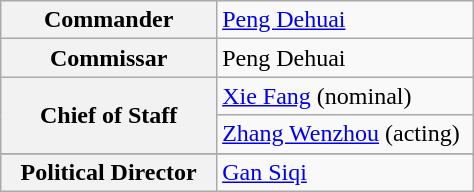<table class="wikitable" style="width: 25%">
<tr>
<th width=10%; align= center>Commander</th>
<td width=20%><a href='#'>Peng Dehuai</a></td>
</tr>
<tr>
<th width=10%; align= center>Commissar</th>
<td>Peng Dehuai</td>
</tr>
<tr>
<th rowspan="2" width=10%; align= center>Chief of Staff</th>
<td><a href='#'>Xie Fang</a> (nominal)</td>
</tr>
<tr>
<td><a href='#'>Zhang Wenzhou</a> (acting)</td>
</tr>
<tr>
</tr>
<tr>
<th width=10%; align= center>Political Director</th>
<td><a href='#'>Gan Siqi</a></td>
</tr>
</table>
